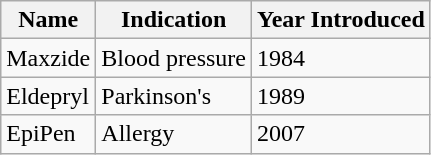<table class="wikitable">
<tr>
<th>Name</th>
<th>Indication</th>
<th>Year Introduced</th>
</tr>
<tr>
<td>Maxzide</td>
<td>Blood pressure</td>
<td>1984</td>
</tr>
<tr>
<td>Eldepryl</td>
<td>Parkinson's</td>
<td>1989</td>
</tr>
<tr>
<td>EpiPen</td>
<td>Allergy</td>
<td>2007</td>
</tr>
</table>
